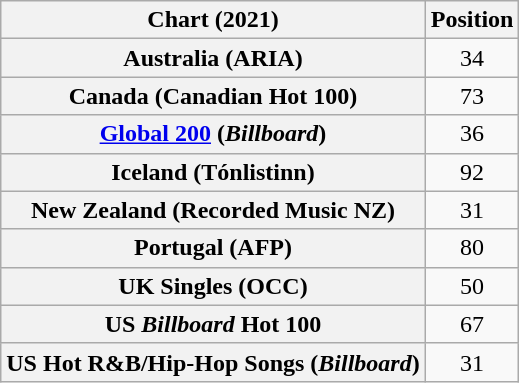<table class="wikitable sortable plainrowheaders" style="text-align:center">
<tr>
<th scope="col">Chart (2021)</th>
<th scope="col">Position</th>
</tr>
<tr>
<th scope="row">Australia (ARIA)</th>
<td>34</td>
</tr>
<tr>
<th scope="row">Canada (Canadian Hot 100)</th>
<td>73</td>
</tr>
<tr>
<th scope="row"><a href='#'>Global 200</a> (<em>Billboard</em>)</th>
<td>36</td>
</tr>
<tr>
<th scope="row">Iceland (Tónlistinn)</th>
<td>92</td>
</tr>
<tr>
<th scope="row">New Zealand (Recorded Music NZ)</th>
<td>31</td>
</tr>
<tr>
<th scope="row">Portugal (AFP)</th>
<td>80</td>
</tr>
<tr>
<th scope="row">UK Singles (OCC)</th>
<td>50</td>
</tr>
<tr>
<th scope="row">US <em>Billboard</em> Hot 100</th>
<td>67</td>
</tr>
<tr>
<th scope="row">US Hot R&B/Hip-Hop Songs (<em>Billboard</em>)</th>
<td>31</td>
</tr>
</table>
